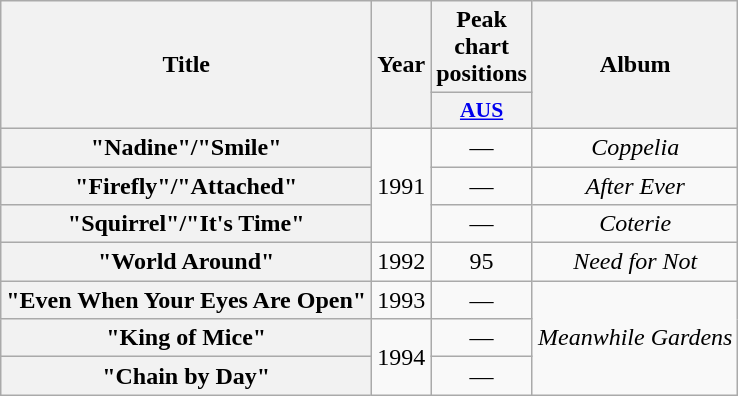<table class="wikitable plainrowheaders" style="text-align:center;">
<tr>
<th scope="col" rowspan="2">Title</th>
<th scope="col" rowspan="2">Year</th>
<th scope="col" colspan="1">Peak chart positions</th>
<th scope="col" rowspan="2">Album</th>
</tr>
<tr>
<th scope="col" style="width:3em;font-size:90%;"><a href='#'>AUS</a><br></th>
</tr>
<tr>
<th scope="row">"Nadine"/"Smile"</th>
<td rowspan="3">1991</td>
<td>—</td>
<td><em>Coppelia</em></td>
</tr>
<tr>
<th scope="row">"Firefly"/"Attached"</th>
<td>—</td>
<td><em>After Ever</em></td>
</tr>
<tr>
<th scope="row">"Squirrel"/"It's Time"</th>
<td>—</td>
<td><em>Coterie</em></td>
</tr>
<tr>
<th scope="row">"World Around"</th>
<td>1992</td>
<td>95</td>
<td><em>Need for Not</em></td>
</tr>
<tr>
<th scope="row">"Even When Your Eyes Are Open"</th>
<td>1993</td>
<td>—</td>
<td rowspan="3"><em>Meanwhile Gardens</em></td>
</tr>
<tr>
<th scope="row">"King of Mice"</th>
<td rowspan="2">1994</td>
<td>—</td>
</tr>
<tr>
<th scope="row">"Chain by Day"</th>
<td>—</td>
</tr>
</table>
